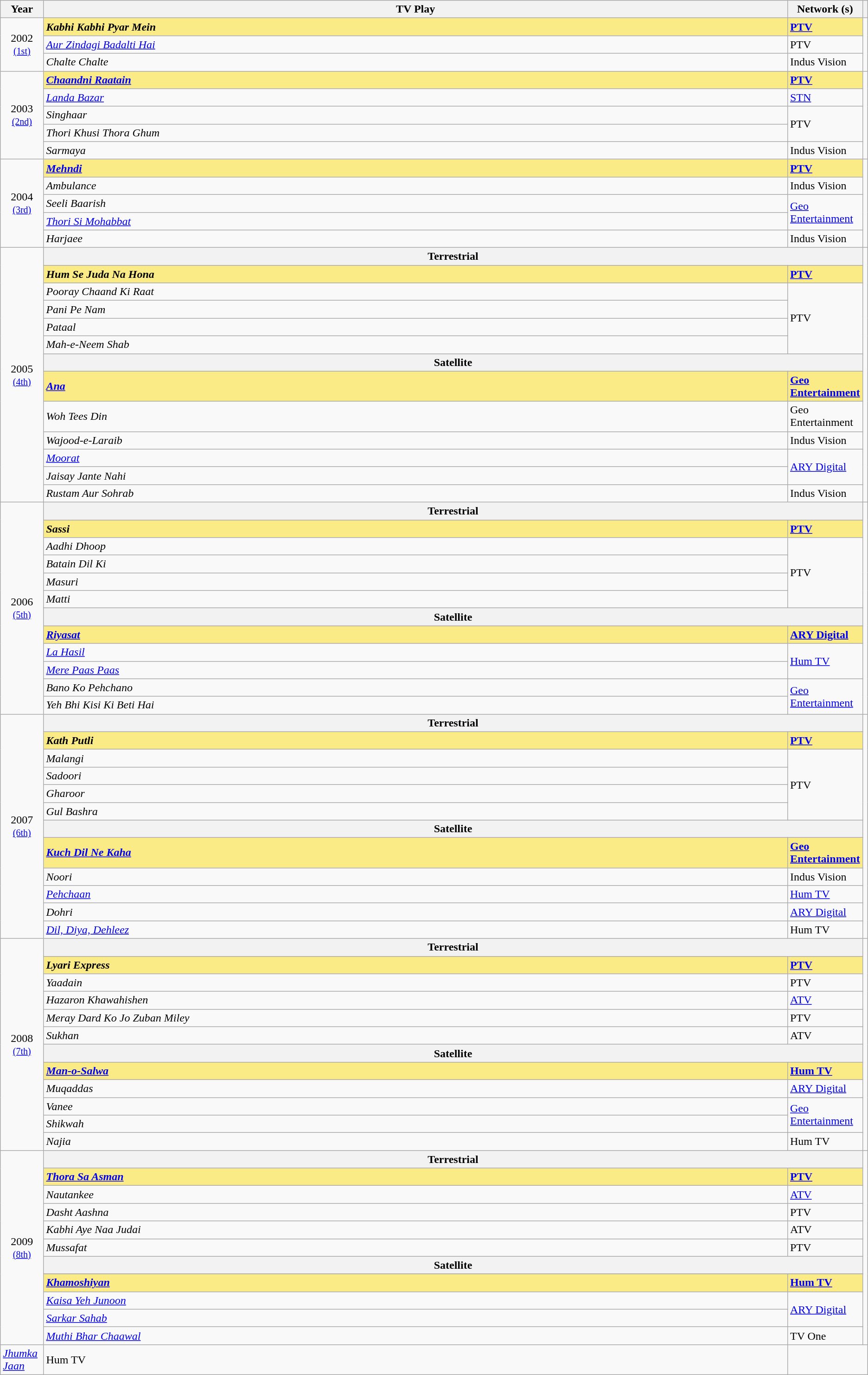<table class="wikitable sortable" style="text-align:left;">
<tr>
<th scope="col" style="width:5%; text-align:center;">Year</th>
<th scope="col" style="width:90%;text-align:center;">TV Play</th>
<th scope="col" style="width:5%;text-align:center;">Network (s)</th>
<th></th>
</tr>
<tr>
<td rowspan="3" style="text-align:center">2002<br><small><a href='#'>(1st)</a></small></td>
<td style="background:#FAEB86;"><strong><em>Kabhi Kabhi Pyar Mein</em></strong></td>
<td style="background:#FAEB86;"><strong><a href='#'>PTV</a></strong></td>
<td rowspan="3"></td>
</tr>
<tr>
<td><em><a href='#'>Aur Zindagi Badalti Hai</a></em></td>
<td>PTV</td>
</tr>
<tr>
<td><em>Chalte Chalte</em></td>
<td>Indus Vision</td>
</tr>
<tr>
<td rowspan="5" style="text-align:center">2003<br><small><a href='#'>(2nd)</a></small></td>
<td style="background:#FAEB86;"><strong><em><a href='#'>Chaandni Raatain</a></em></strong></td>
<td style="background:#FAEB86;"><strong><a href='#'>PTV</a></strong></td>
<td rowspan="5"></td>
</tr>
<tr>
<td><em><a href='#'>Landa Bazar</a></em></td>
<td><a href='#'>STN</a></td>
</tr>
<tr>
<td><em>Singhaar</em></td>
<td rowspan="2">PTV</td>
</tr>
<tr>
<td><em>Thori Khusi Thora Ghum</em></td>
</tr>
<tr>
<td><em>Sarmaya</em></td>
<td>Indus Vision</td>
</tr>
<tr>
<td rowspan="5" style="text-align:center">2004<br><small><a href='#'>(3rd)</a></small></td>
<td style="background:#FAEB86;"><strong><em><a href='#'>Mehndi</a></em></strong></td>
<td style="background:#FAEB86;"><strong><a href='#'>PTV</a></strong></td>
<td rowspan="5"></td>
</tr>
<tr>
<td><em>Ambulance</em></td>
<td>Indus Vision</td>
</tr>
<tr>
<td><em>Seeli Baarish</em></td>
<td rowspan="2"><a href='#'>Geo Entertainment</a></td>
</tr>
<tr>
<td><em><a href='#'>Thori Si Mohabbat</a></em></td>
</tr>
<tr>
<td><em>Harjaee</em></td>
<td>Indus Vision</td>
</tr>
<tr>
<td rowspan="13" style="text-align:center">2005<br><small><a href='#'>(4th)</a></small><br></td>
<th scope="row" colspan="2">Terrestrial</th>
<td rowspan="13"></td>
</tr>
<tr>
<td style="background:#FAEB86;"><strong><em>Hum Se Juda Na Hona</em></strong></td>
<td style="background:#FAEB86;"><strong><a href='#'>PTV</a></strong></td>
</tr>
<tr>
<td><em>Pooray Chaand Ki Raat</em></td>
<td rowspan="4">PTV</td>
</tr>
<tr>
<td><em>Pani Pe Nam</em></td>
</tr>
<tr>
<td><em>Pataal</em></td>
</tr>
<tr>
<td><em>Mah-e-Neem Shab</em></td>
</tr>
<tr>
<th scope="row" colspan="2">Satellite</th>
</tr>
<tr>
<td style="background:#FAEB86;"><strong><em><a href='#'>Ana</a></em></strong></td>
<td style="background:#FAEB86;"><strong><a href='#'>Geo Entertainment</a></strong></td>
</tr>
<tr>
<td><em>Woh Tees Din</em></td>
<td>Geo Entertainment</td>
</tr>
<tr>
<td><em>Wajood-e-Laraib</em></td>
<td>Indus Vision</td>
</tr>
<tr>
<td><em><a href='#'>Moorat</a></em></td>
<td rowspan="2"><a href='#'>ARY Digital</a></td>
</tr>
<tr>
<td><em>Jaisay Jante Nahi</em></td>
</tr>
<tr>
<td><em>Rustam Aur Sohrab</em></td>
<td>Indus Vision</td>
</tr>
<tr>
<td rowspan="12" style="text-align:center">2006<br><small><a href='#'>(5th)</a></small></td>
<th scope="row" colspan="2">Terrestrial</th>
<td rowspan="12"></td>
</tr>
<tr>
<td style="background:#FAEB86;"><strong><em>Sassi</em></strong></td>
<td style="background:#FAEB86;"><strong><a href='#'>PTV</a></strong></td>
</tr>
<tr>
<td><em>Aadhi Dhoop</em></td>
<td rowspan="4">PTV</td>
</tr>
<tr>
<td><em>Batain Dil Ki</em></td>
</tr>
<tr>
<td><em>Masuri</em></td>
</tr>
<tr>
<td><em>Matti</em></td>
</tr>
<tr>
<th scope="row" colspan="2">Satellite</th>
</tr>
<tr>
<td style="background:#FAEB86;"><strong><em><a href='#'>Riyasat</a></em></strong></td>
<td style="background:#FAEB86;"><strong><a href='#'>ARY Digital</a></strong></td>
</tr>
<tr>
<td><em><a href='#'>La Hasil</a></em></td>
<td rowspan="2"><a href='#'>Hum TV</a></td>
</tr>
<tr>
<td><em><a href='#'>Mere Paas Paas</a></em></td>
</tr>
<tr>
<td><em>Bano Ko Pehchano</em></td>
<td rowspan="2"><a href='#'>Geo Entertainment</a></td>
</tr>
<tr>
<td><em>Yeh Bhi Kisi Ki Beti Hai</em></td>
</tr>
<tr>
<td rowspan="12" style="text-align:center">2007<br><small><a href='#'>(6th)</a></small></td>
<th scope="row" colspan="2">Terrestrial</th>
<td rowspan="12"></td>
</tr>
<tr>
<td style="background:#FAEB86;"><strong><em>Kath Putli</em></strong></td>
<td style="background:#FAEB86;"><strong><a href='#'>PTV</a></strong></td>
</tr>
<tr>
<td><em>Malangi</em></td>
<td rowspan="4">PTV</td>
</tr>
<tr>
<td><em>Sadoori</em></td>
</tr>
<tr>
<td><em>Gharoor</em></td>
</tr>
<tr>
<td><em>Gul Bashra</em></td>
</tr>
<tr>
<th scope="row" colspan="2">Satellite</th>
</tr>
<tr>
<td style="background:#FAEB86;"><strong><em><a href='#'>Kuch Dil Ne Kaha</a></em></strong></td>
<td style="background:#FAEB86;"><strong><a href='#'>Geo Entertainment</a></strong></td>
</tr>
<tr>
<td><em>Noori</em></td>
<td>Indus Vision</td>
</tr>
<tr>
<td><em><a href='#'>Pehchaan</a></em></td>
<td><a href='#'>Hum TV</a></td>
</tr>
<tr>
<td><em>Dohri</em></td>
<td><a href='#'>ARY Digital</a></td>
</tr>
<tr>
<td><em><a href='#'>Dil, Diya, Dehleez</a></em></td>
<td>Hum TV</td>
</tr>
<tr>
<td rowspan="12" style="text-align:center">2008<br><small><a href='#'>(7th)</a></small></td>
<th scope="row" colspan="2">Terrestrial</th>
<td rowspan="12"></td>
</tr>
<tr>
<td style="background:#FAEB86;"><strong><em>Lyari Express</em></strong></td>
<td style="background:#FAEB86;"><strong><a href='#'>PTV</a></strong></td>
</tr>
<tr>
<td><em>Yaadain</em></td>
<td>PTV</td>
</tr>
<tr>
<td><em>Hazaron Khawahishen</em></td>
<td><a href='#'>ATV</a></td>
</tr>
<tr>
<td><em>Meray Dard Ko Jo Zuban Miley</em></td>
<td>PTV</td>
</tr>
<tr>
<td><em>Sukhan</em></td>
<td>ATV</td>
</tr>
<tr>
<th scope="row" colspan="2">Satellite</th>
</tr>
<tr>
<td style="background:#FAEB86;"><strong><em><a href='#'>Man-o-Salwa</a></em></strong></td>
<td style="background:#FAEB86;"><strong><a href='#'>Hum TV</a></strong></td>
</tr>
<tr>
<td><em>Muqaddas</em></td>
<td><a href='#'>ARY Digital</a></td>
</tr>
<tr>
<td><em>Vanee</em></td>
<td rowspan="2"><a href='#'>Geo Entertainment</a></td>
</tr>
<tr>
<td><em>Shikwah</em></td>
</tr>
<tr>
<td><em>Najia</em></td>
<td>Hum TV</td>
</tr>
<tr>
<td rowspan="12" style="text-align:center">2009<br><small><a href='#'>(8th)</a></small></td>
<th scope="row" colspan="2">Terrestrial</th>
<td rowspan="12"></td>
</tr>
<tr>
<td style="background:#FAEB86;"><strong><em><a href='#'>Thora Sa Asman</a></em></strong></td>
<td style="background:#FAEB86;"><strong><a href='#'>PTV</a></strong></td>
</tr>
<tr>
<td><em>Nautankee</em></td>
<td><a href='#'>ATV</a></td>
</tr>
<tr>
<td><em>Dasht Aashna</em></td>
<td>PTV</td>
</tr>
<tr>
<td><em>Kabhi Aye Naa Judai</em></td>
<td>ATV</td>
</tr>
<tr>
<td><em>Mussafat</em></td>
<td>PTV</td>
</tr>
<tr>
<th scope="row" colspan="2">Satellite</th>
</tr>
<tr>
</tr>
<tr>
<td style="background:#FAEB86;"><strong><em><a href='#'>Khamoshiyan</a></em></strong></td>
<td style="background:#FAEB86;"><strong><a href='#'>Hum TV</a></strong></td>
</tr>
<tr>
<td><em><a href='#'>Kaisa Yeh Junoon</a></em></td>
<td rowspan="2"><a href='#'>ARY Digital</a></td>
</tr>
<tr>
<td><em><a href='#'>Sarkar Sahab</a></em></td>
</tr>
<tr>
<td><em><a href='#'>Muthi Bhar Chaawal</a></em></td>
<td>TV One</td>
</tr>
<tr>
<td><em><a href='#'>Jhumka Jaan</a></em></td>
<td>Hum TV</td>
</tr>
</table>
